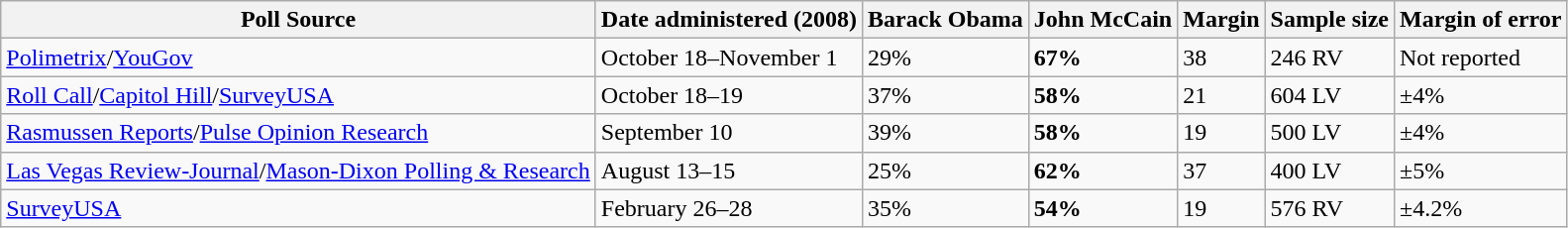<table class="wikitable collapsible">
<tr>
<th>Poll Source</th>
<th>Date administered (2008)</th>
<th>Barack Obama</th>
<th>John McCain</th>
<th>Margin</th>
<th>Sample size</th>
<th>Margin of error</th>
</tr>
<tr>
<td><a href='#'>Polimetrix</a>/<a href='#'>YouGov</a></td>
<td>October 18–November 1</td>
<td>29%</td>
<td><strong>67%</strong></td>
<td>38</td>
<td>246 RV</td>
<td>Not reported</td>
</tr>
<tr>
<td><a href='#'>Roll Call</a>/<a href='#'>Capitol Hill</a>/<a href='#'>SurveyUSA</a></td>
<td>October 18–19</td>
<td>37%</td>
<td><strong>58%</strong></td>
<td>21</td>
<td>604 LV</td>
<td>±4%</td>
</tr>
<tr>
<td><a href='#'>Rasmussen Reports</a>/<a href='#'>Pulse Opinion Research</a></td>
<td>September 10</td>
<td>39%</td>
<td><strong>58%</strong></td>
<td>19</td>
<td>500 LV</td>
<td>±4%</td>
</tr>
<tr>
<td><a href='#'>Las Vegas Review-Journal</a>/<a href='#'>Mason-Dixon Polling & Research</a></td>
<td>August 13–15</td>
<td>25%</td>
<td><strong>62%</strong></td>
<td>37</td>
<td>400 LV</td>
<td>±5%</td>
</tr>
<tr>
<td><a href='#'>SurveyUSA</a></td>
<td>February 26–28</td>
<td>35%</td>
<td><strong>54%</strong></td>
<td>19</td>
<td>576 RV</td>
<td>±4.2%</td>
</tr>
</table>
